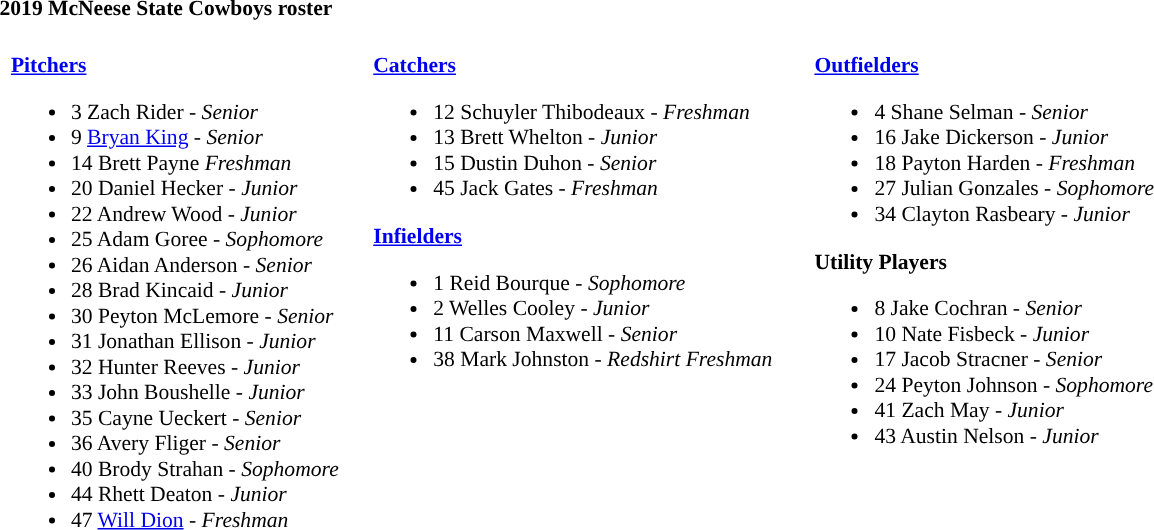<table class="toccolours" style="text-align: left; font-size:90%;">
<tr>
<th colspan="9">2019 McNeese State Cowboys roster</th>
</tr>
<tr>
<td width="03"> </td>
<td valign="top"><br><strong><a href='#'>Pitchers</a></strong><ul><li>3 Zach Rider - <em>Senior</em></li><li>9 <a href='#'>Bryan King</a> - <em>Senior</em></li><li>14 Brett Payne  <em>Freshman</em></li><li>20 Daniel Hecker - <em>Junior</em></li><li>22 Andrew Wood - <em>Junior</em></li><li>25 Adam Goree - <em>Sophomore</em></li><li>26 Aidan Anderson - <em>Senior</em></li><li>28 Brad Kincaid - <em>Junior</em></li><li>30 Peyton McLemore - <em>Senior</em></li><li>31 Jonathan Ellison - <em>Junior</em></li><li>32 Hunter Reeves - <em>Junior</em></li><li>33 John Boushelle - <em>Junior</em></li><li>35 Cayne Ueckert - <em>Senior</em></li><li>36 Avery Fliger - <em>Senior</em></li><li>40 Brody Strahan - <em>Sophomore</em></li><li>44 Rhett Deaton - <em>Junior</em></li><li>47 <a href='#'>Will Dion</a> - <em>Freshman</em></li></ul></td>
<td width="15"> </td>
<td valign="top"><br><strong><a href='#'>Catchers</a></strong><ul><li>12 Schuyler Thibodeaux - <em>Freshman</em></li><li>13 Brett Whelton - <em>Junior</em></li><li>15 Dustin Duhon - <em>Senior</em></li><li>45 Jack Gates - <em>Freshman</em></li></ul><strong><a href='#'>Infielders</a></strong><ul><li>1 Reid Bourque - <em>Sophomore</em></li><li>2 Welles Cooley - <em>Junior</em></li><li>11 Carson Maxwell - <em>Senior</em></li><li>38 Mark Johnston - <em>Redshirt Freshman</em></li></ul></td>
<td width="20"> </td>
<td valign="top"><br><strong><a href='#'>Outfielders</a></strong><ul><li>4 Shane Selman - <em>Senior</em></li><li>16 Jake Dickerson - <em>Junior</em></li><li>18 Payton Harden - <em>Freshman</em></li><li>27 Julian Gonzales - <em>Sophomore</em></li><li>34 Clayton Rasbeary - <em>Junior</em></li></ul><strong>Utility Players</strong><ul><li>8 Jake Cochran - <em>Senior</em></li><li>10 Nate Fisbeck - <em>Junior</em></li><li>17 Jacob Stracner - <em>Senior</em></li><li>24 Peyton Johnson - <em>Sophomore</em></li><li>41 Zach May - <em>Junior</em></li><li>43 Austin Nelson - <em>Junior</em></li></ul></td>
</tr>
</table>
